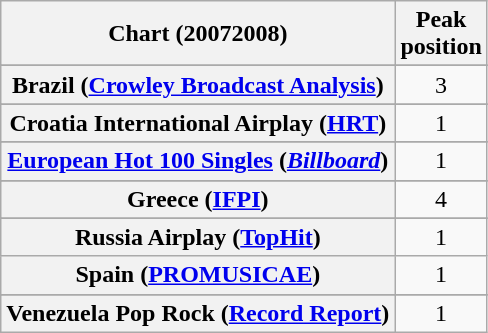<table class="wikitable sortable plainrowheaders" style="text-align:center;">
<tr>
<th>Chart (20072008)</th>
<th>Peak<br>position</th>
</tr>
<tr>
</tr>
<tr>
</tr>
<tr>
</tr>
<tr>
</tr>
<tr>
</tr>
<tr>
<th scope="row">Brazil (<a href='#'>Crowley Broadcast Analysis</a>)</th>
<td>3</td>
</tr>
<tr>
</tr>
<tr>
</tr>
<tr>
<th scope="row">Croatia International Airplay (<a href='#'>HRT</a>)</th>
<td>1</td>
</tr>
<tr>
</tr>
<tr>
</tr>
<tr>
<th scope="row"><a href='#'>European Hot 100 Singles</a> (<em><a href='#'>Billboard</a></em>)</th>
<td>1</td>
</tr>
<tr>
</tr>
<tr>
</tr>
<tr>
</tr>
<tr>
<th scope="row">Greece (<a href='#'>IFPI</a>)</th>
<td>4</td>
</tr>
<tr>
</tr>
<tr>
</tr>
<tr>
</tr>
<tr>
</tr>
<tr>
</tr>
<tr>
</tr>
<tr>
</tr>
<tr>
</tr>
<tr>
</tr>
<tr>
<th scope="row">Russia Airplay (<a href='#'>TopHit</a>)</th>
<td>1</td>
</tr>
<tr>
<th scope="row">Spain (<a href='#'>PROMUSICAE</a>)</th>
<td>1</td>
</tr>
<tr>
</tr>
<tr>
</tr>
<tr>
</tr>
<tr>
</tr>
<tr>
</tr>
<tr>
</tr>
<tr>
</tr>
<tr>
</tr>
<tr>
</tr>
<tr>
</tr>
<tr>
</tr>
<tr>
</tr>
<tr>
</tr>
<tr>
</tr>
<tr>
<th scope="row">Venezuela Pop Rock (<a href='#'>Record Report</a>)</th>
<td>1</td>
</tr>
</table>
